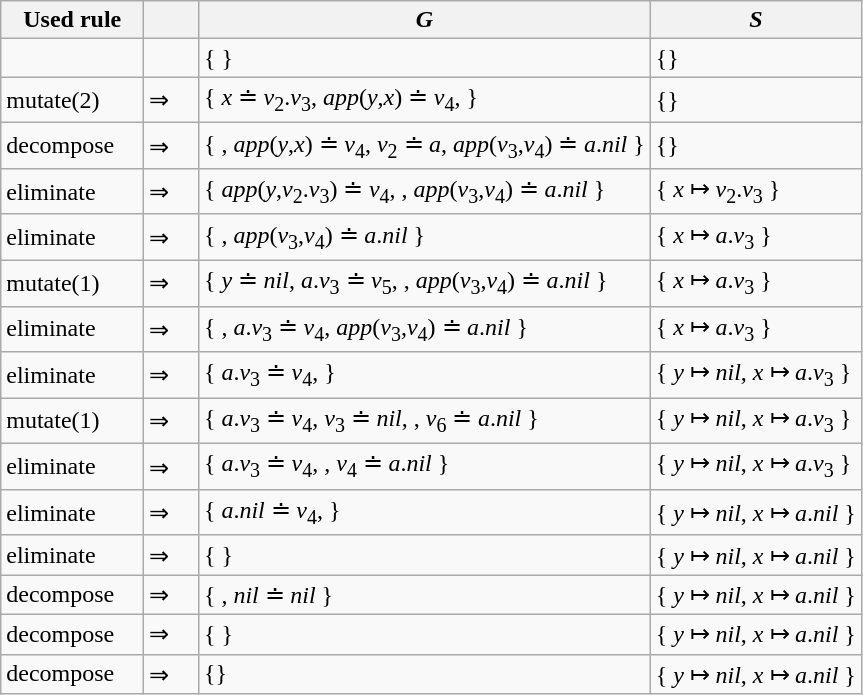<table class="wikitable">
<tr>
<th>Used rule</th>
<th></th>
<th><em>G</em></th>
<th><em>S</em></th>
</tr>
<tr>
<td></td>
<td></td>
<td>{  }</td>
<td>{}</td>
</tr>
<tr>
<td>mutate(2)</td>
<td>⇒</td>
<td>{ <em>x</em> ≐ <em>v</em><sub>2</sub>.<em>v</em><sub>3</sub>, <em>app</em>(<em>y</em>,<em>x</em>) ≐ <em>v</em><sub>4</sub>,  }</td>
<td>{}</td>
</tr>
<tr>
<td>decompose</td>
<td>⇒</td>
<td>{ , <em>app</em>(<em>y</em>,<em>x</em>) ≐ <em>v</em><sub>4</sub>, <em>v</em><sub>2</sub> ≐ <em>a</em>, <em>app</em>(<em>v</em><sub>3</sub>,<em>v</em><sub>4</sub>) ≐ <em>a</em>.<em>nil</em> }</td>
<td>{}</td>
</tr>
<tr>
<td>eliminate</td>
<td>⇒</td>
<td>{ <em>app</em>(<em>y</em>,<em>v</em><sub>2</sub>.<em>v</em><sub>3</sub>) ≐ <em>v</em><sub>4</sub>, , <em>app</em>(<em>v</em><sub>3</sub>,<em>v</em><sub>4</sub>) ≐ <em>a</em>.<em>nil</em> }</td>
<td>{ <em>x</em> ↦  <em>v</em><sub>2</sub>.<em>v</em><sub>3</sub> }</td>
</tr>
<tr>
<td>eliminate</td>
<td>⇒</td>
<td>{ , <em>app</em>(<em>v</em><sub>3</sub>,<em>v</em><sub>4</sub>) ≐ <em>a</em>.<em>nil</em> }</td>
<td>{ <em>x</em> ↦  <em>a</em>.<em>v</em><sub>3</sub> }</td>
</tr>
<tr>
<td>mutate(1)</td>
<td>⇒</td>
<td>{ <em>y</em> ≐ <em>nil</em>, <em>a</em>.<em>v</em><sub>3</sub> ≐ <em>v</em><sub>5</sub>, , <em>app</em>(<em>v</em><sub>3</sub>,<em>v</em><sub>4</sub>) ≐ <em>a</em>.<em>nil</em> }</td>
<td>{ <em>x</em> ↦  <em>a</em>.<em>v</em><sub>3</sub> }</td>
</tr>
<tr>
<td>eliminate</td>
<td>⇒</td>
<td>{ , <em>a</em>.<em>v</em><sub>3</sub> ≐ <em>v</em><sub>4</sub>, <em>app</em>(<em>v</em><sub>3</sub>,<em>v</em><sub>4</sub>) ≐ <em>a</em>.<em>nil</em> }</td>
<td>{ <em>x</em> ↦  <em>a</em>.<em>v</em><sub>3</sub> }</td>
</tr>
<tr>
<td>eliminate</td>
<td>⇒</td>
<td>{ <em>a</em>.<em>v</em><sub>3</sub> ≐ <em>v</em><sub>4</sub>,  }</td>
<td>{ <em>y</em> ↦ <em>nil</em>, <em>x</em> ↦  <em>a</em>.<em>v</em><sub>3</sub> }</td>
</tr>
<tr>
<td>mutate(1)</td>
<td>⇒</td>
<td>{ <em>a</em>.<em>v</em><sub>3</sub> ≐ <em>v</em><sub>4</sub>, <em>v</em><sub>3</sub> ≐ <em>nil</em>, , <em>v</em><sub>6</sub> ≐ <em>a</em>.<em>nil</em> }</td>
<td>{ <em>y</em> ↦ <em>nil</em>, <em>x</em> ↦  <em>a</em>.<em>v</em><sub>3</sub> }</td>
</tr>
<tr>
<td>eliminate</td>
<td>⇒</td>
<td>{ <em>a</em>.<em>v</em><sub>3</sub> ≐ <em>v</em><sub>4</sub>, , <em>v</em><sub>4</sub> ≐ <em>a</em>.<em>nil</em> }</td>
<td>{ <em>y</em> ↦ <em>nil</em>, <em>x</em> ↦  <em>a</em>.<em>v</em><sub>3</sub> }</td>
</tr>
<tr>
<td>eliminate</td>
<td>⇒</td>
<td>{ <em>a</em>.<em>nil</em> ≐ <em>v</em><sub>4</sub>,  }</td>
<td>{ <em>y</em> ↦ <em>nil</em>, <em>x</em> ↦  <em>a</em>.<em>nil</em> }</td>
</tr>
<tr>
<td>eliminate</td>
<td>⇒</td>
<td>{  }</td>
<td>{ <em>y</em> ↦ <em>nil</em>, <em>x</em> ↦  <em>a</em>.<em>nil</em> }</td>
</tr>
<tr>
<td>decompose</td>
<td>⇒</td>
<td>{ , <em>nil</em> ≐ <em>nil</em> }</td>
<td>{ <em>y</em> ↦ <em>nil</em>, <em>x</em> ↦  <em>a</em>.<em>nil</em> }</td>
</tr>
<tr>
<td>decompose</td>
<td>⇒</td>
<td>{  }</td>
<td>{ <em>y</em> ↦ <em>nil</em>, <em>x</em> ↦  <em>a</em>.<em>nil</em> }</td>
</tr>
<tr>
<td>decompose    </td>
<td>⇒    </td>
<td>{}</td>
<td>{ <em>y</em> ↦ <em>nil</em>, <em>x</em> ↦  <em>a</em>.<em>nil</em> }</td>
</tr>
</table>
